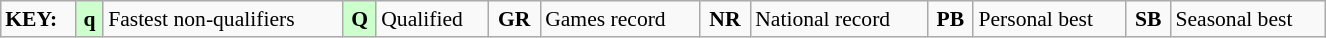<table class="wikitable" style="margin:0.5em auto; font-size:90%;position:relative;" width=70%>
<tr>
<td><strong>KEY:</strong></td>
<td bgcolor=ccffcc align=center><strong>q</strong></td>
<td>Fastest non-qualifiers</td>
<td bgcolor=ccffcc align=center><strong>Q</strong></td>
<td>Qualified</td>
<td align=center><strong>GR</strong></td>
<td>Games record</td>
<td align=center><strong>NR</strong></td>
<td>National record</td>
<td align=center><strong>PB</strong></td>
<td>Personal best</td>
<td align=center><strong>SB</strong></td>
<td>Seasonal best</td>
</tr>
</table>
